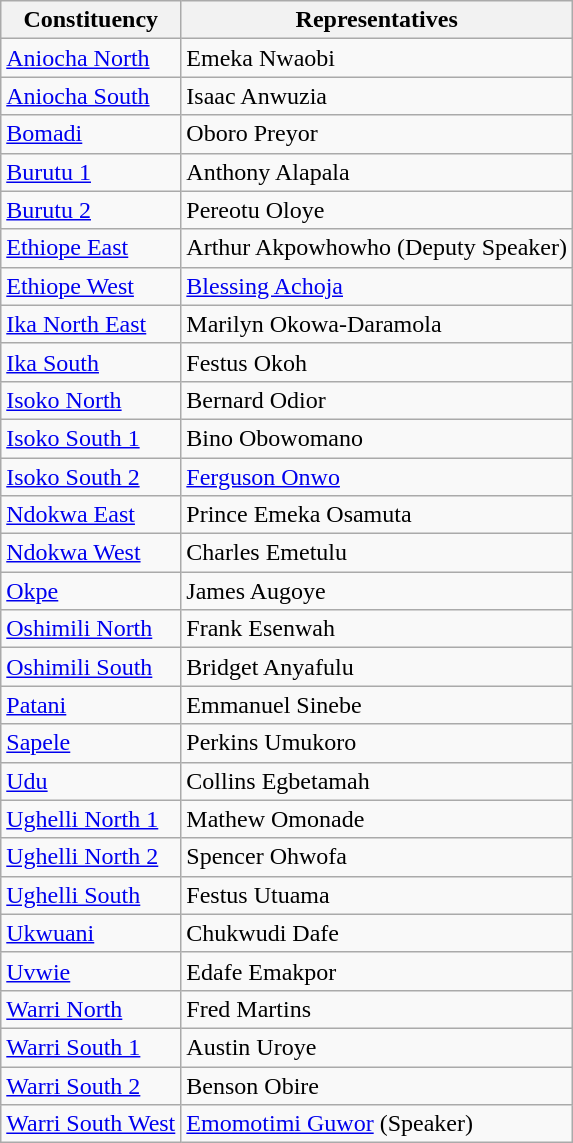<table class="wikitable">
<tr>
<th>Constituency</th>
<th>Representatives</th>
</tr>
<tr>
<td><a href='#'>Aniocha North</a></td>
<td>Emeka Nwaobi</td>
</tr>
<tr>
<td><a href='#'>Aniocha South</a></td>
<td>Isaac Anwuzia</td>
</tr>
<tr>
<td><a href='#'>Bomadi</a></td>
<td>Oboro Preyor</td>
</tr>
<tr>
<td><a href='#'>Burutu 1</a></td>
<td>Anthony Alapala</td>
</tr>
<tr>
<td><a href='#'>Burutu 2</a></td>
<td>Pereotu Oloye</td>
</tr>
<tr>
<td><a href='#'>Ethiope East</a></td>
<td>Arthur Akpowhowho (Deputy Speaker)</td>
</tr>
<tr>
<td><a href='#'>Ethiope West</a></td>
<td><a href='#'>Blessing Achoja</a></td>
</tr>
<tr>
<td><a href='#'>Ika North East</a></td>
<td>Marilyn Okowa-Daramola</td>
</tr>
<tr>
<td><a href='#'>Ika South</a></td>
<td>Festus Okoh</td>
</tr>
<tr>
<td><a href='#'>Isoko North</a></td>
<td>Bernard Odior</td>
</tr>
<tr>
<td><a href='#'>Isoko South 1</a></td>
<td>Bino Obowomano</td>
</tr>
<tr>
<td><a href='#'>Isoko South 2</a></td>
<td><a href='#'>Ferguson Onwo</a></td>
</tr>
<tr>
<td><a href='#'>Ndokwa East</a></td>
<td>Prince Emeka Osamuta</td>
</tr>
<tr>
<td><a href='#'>Ndokwa West</a></td>
<td>Charles Emetulu</td>
</tr>
<tr>
<td><a href='#'>Okpe</a></td>
<td>James Augoye</td>
</tr>
<tr>
<td><a href='#'>Oshimili North</a></td>
<td>Frank Esenwah</td>
</tr>
<tr>
<td><a href='#'>Oshimili South</a></td>
<td>Bridget Anyafulu</td>
</tr>
<tr>
<td><a href='#'>Patani</a></td>
<td>Emmanuel Sinebe</td>
</tr>
<tr>
<td><a href='#'>Sapele</a></td>
<td>Perkins Umukoro</td>
</tr>
<tr>
<td><a href='#'>Udu</a></td>
<td>Collins Egbetamah</td>
</tr>
<tr>
<td><a href='#'>Ughelli North 1</a></td>
<td>Mathew Omonade</td>
</tr>
<tr>
<td><a href='#'>Ughelli North 2</a></td>
<td>Spencer Ohwofa</td>
</tr>
<tr>
<td><a href='#'>Ughelli South</a></td>
<td>Festus Utuama</td>
</tr>
<tr>
<td><a href='#'>Ukwuani</a></td>
<td>Chukwudi Dafe</td>
</tr>
<tr>
<td><a href='#'>Uvwie</a></td>
<td>Edafe Emakpor</td>
</tr>
<tr>
<td><a href='#'>Warri North</a></td>
<td>Fred Martins</td>
</tr>
<tr>
<td><a href='#'>Warri South 1</a></td>
<td>Austin Uroye</td>
</tr>
<tr>
<td><a href='#'>Warri South 2</a></td>
<td>Benson Obire</td>
</tr>
<tr>
<td><a href='#'>Warri South West</a></td>
<td><a href='#'>Emomotimi Guwor</a> (Speaker)</td>
</tr>
</table>
